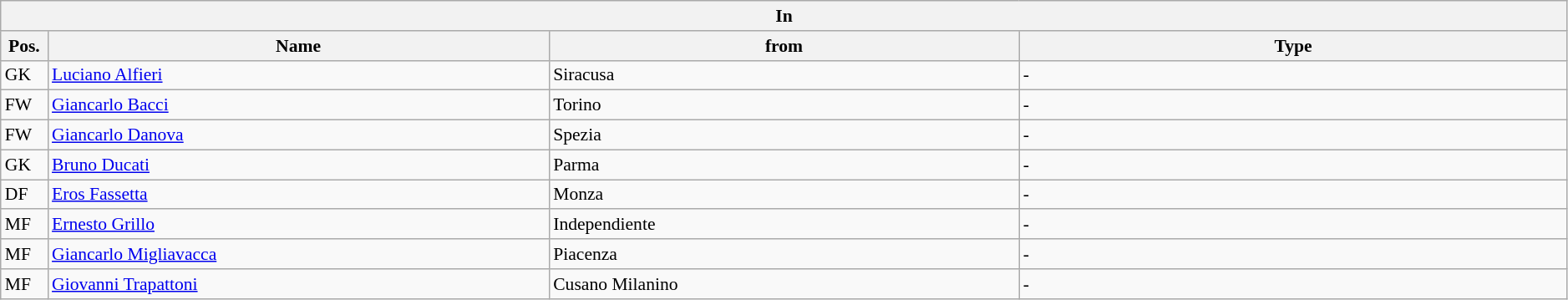<table class="wikitable" style="font-size:90%;width:99%;">
<tr>
<th colspan="4">In</th>
</tr>
<tr>
<th width=3%>Pos.</th>
<th width=32%>Name</th>
<th width=30%>from</th>
<th width=35%>Type</th>
</tr>
<tr>
<td>GK</td>
<td><a href='#'>Luciano Alfieri</a></td>
<td>Siracusa</td>
<td>-</td>
</tr>
<tr>
<td>FW</td>
<td><a href='#'>Giancarlo Bacci</a></td>
<td>Torino</td>
<td>-</td>
</tr>
<tr>
<td>FW</td>
<td><a href='#'>Giancarlo Danova</a></td>
<td>Spezia</td>
<td>-</td>
</tr>
<tr>
<td>GK</td>
<td><a href='#'>Bruno Ducati</a></td>
<td>Parma</td>
<td>-</td>
</tr>
<tr>
<td>DF</td>
<td><a href='#'>Eros Fassetta</a></td>
<td>Monza</td>
<td>-</td>
</tr>
<tr>
<td>MF</td>
<td><a href='#'>Ernesto Grillo</a></td>
<td>Independiente</td>
<td>-</td>
</tr>
<tr>
<td>MF</td>
<td><a href='#'>Giancarlo Migliavacca</a></td>
<td>Piacenza</td>
<td>-</td>
</tr>
<tr>
<td>MF</td>
<td><a href='#'>Giovanni Trapattoni</a></td>
<td>Cusano Milanino</td>
<td>-</td>
</tr>
</table>
